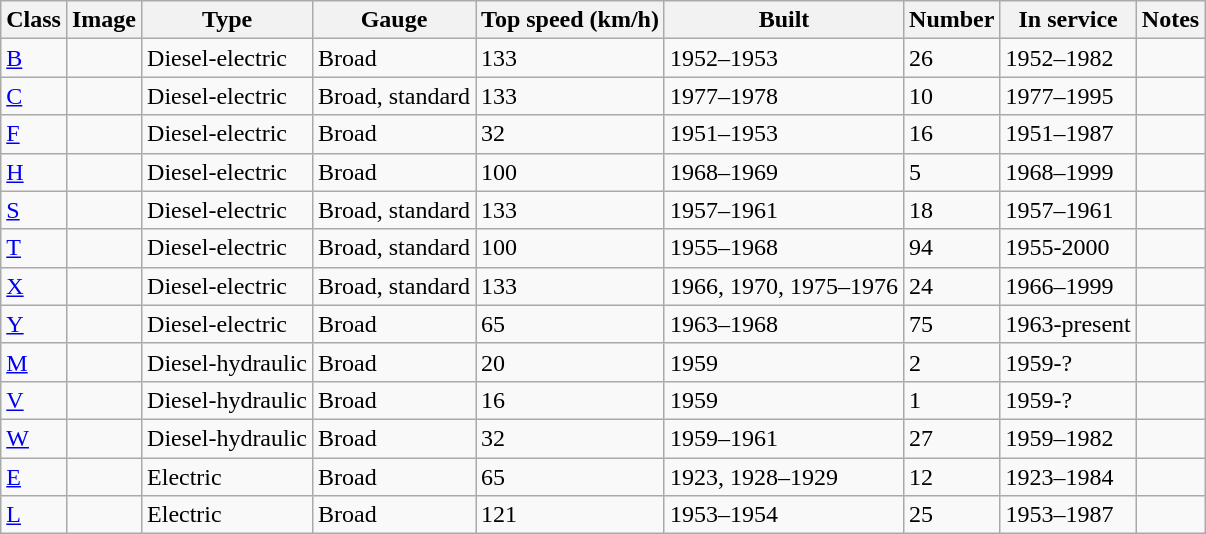<table class="wikitable sortable">
<tr>
<th>Class</th>
<th>Image</th>
<th>Type</th>
<th>Gauge</th>
<th>Top speed (km/h)</th>
<th>Built</th>
<th>Number</th>
<th>In service</th>
<th>Notes</th>
</tr>
<tr>
<td><a href='#'>B</a></td>
<td></td>
<td>Diesel-electric</td>
<td>Broad</td>
<td>133</td>
<td>1952–1953</td>
<td>26</td>
<td>1952–1982</td>
<td></td>
</tr>
<tr>
<td><a href='#'>C</a></td>
<td></td>
<td>Diesel-electric</td>
<td>Broad, standard</td>
<td>133</td>
<td>1977–1978</td>
<td>10</td>
<td>1977–1995</td>
<td></td>
</tr>
<tr>
<td><a href='#'>F</a></td>
<td></td>
<td>Diesel-electric</td>
<td>Broad</td>
<td>32</td>
<td>1951–1953</td>
<td>16</td>
<td>1951–1987</td>
<td></td>
</tr>
<tr>
<td><a href='#'>H</a></td>
<td></td>
<td>Diesel-electric</td>
<td>Broad</td>
<td>100</td>
<td>1968–1969</td>
<td>5</td>
<td>1968–1999</td>
<td></td>
</tr>
<tr>
<td><a href='#'>S</a></td>
<td></td>
<td>Diesel-electric</td>
<td>Broad, standard</td>
<td>133</td>
<td>1957–1961</td>
<td>18</td>
<td>1957–1961</td>
<td></td>
</tr>
<tr>
<td><a href='#'>T</a></td>
<td></td>
<td>Diesel-electric</td>
<td>Broad, standard</td>
<td>100</td>
<td>1955–1968</td>
<td>94</td>
<td>1955-2000</td>
<td></td>
</tr>
<tr>
<td><a href='#'>X</a></td>
<td></td>
<td>Diesel-electric</td>
<td>Broad, standard</td>
<td>133</td>
<td>1966, 1970, 1975–1976</td>
<td>24</td>
<td>1966–1999</td>
<td></td>
</tr>
<tr>
<td><a href='#'>Y</a></td>
<td></td>
<td>Diesel-electric</td>
<td>Broad</td>
<td>65</td>
<td>1963–1968</td>
<td>75</td>
<td>1963-present</td>
<td></td>
</tr>
<tr>
<td><a href='#'>M</a></td>
<td></td>
<td>Diesel-hydraulic</td>
<td>Broad</td>
<td>20</td>
<td>1959</td>
<td>2</td>
<td>1959-?</td>
<td></td>
</tr>
<tr>
<td><a href='#'>V</a></td>
<td></td>
<td>Diesel-hydraulic</td>
<td>Broad</td>
<td>16</td>
<td>1959</td>
<td>1</td>
<td>1959-?</td>
<td></td>
</tr>
<tr>
<td><a href='#'>W</a></td>
<td></td>
<td>Diesel-hydraulic</td>
<td>Broad</td>
<td>32</td>
<td>1959–1961</td>
<td>27</td>
<td>1959–1982</td>
<td></td>
</tr>
<tr>
<td><a href='#'>E</a></td>
<td></td>
<td>Electric</td>
<td>Broad</td>
<td>65</td>
<td>1923, 1928–1929</td>
<td>12</td>
<td>1923–1984</td>
<td></td>
</tr>
<tr>
<td><a href='#'>L</a></td>
<td></td>
<td>Electric</td>
<td>Broad</td>
<td>121</td>
<td>1953–1954</td>
<td>25</td>
<td>1953–1987</td>
<td></td>
</tr>
</table>
